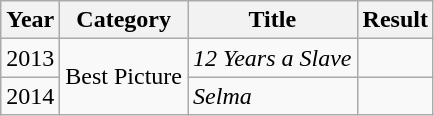<table class="wikitable" style="font-size: 100%">
<tr>
<th>Year</th>
<th>Category</th>
<th>Title</th>
<th>Result</th>
</tr>
<tr>
<td style="text-align:center;">2013</td>
<td rowspan="2">Best Picture</td>
<td><em>12 Years a Slave</em></td>
<td></td>
</tr>
<tr>
<td style="text-align:center;">2014</td>
<td><em>Selma</em></td>
<td></td>
</tr>
</table>
